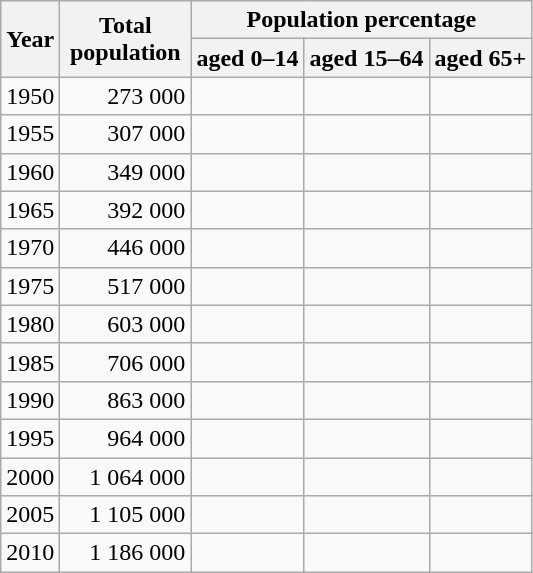<table class="wikitable" style="text-align: right;">
<tr>
<th rowspan=2>Year</th>
<th rowspan=2 width="80pt">Total population</th>
<th colspan=3>Population percentage</th>
</tr>
<tr>
<th>aged 0–14</th>
<th>aged 15–64</th>
<th>aged 65+</th>
</tr>
<tr>
<td>1950</td>
<td align=right>273 000</td>
<td></td>
<td></td>
<td></td>
</tr>
<tr>
<td>1955</td>
<td align=right>307 000</td>
<td></td>
<td></td>
<td></td>
</tr>
<tr>
<td>1960</td>
<td align=right>349 000</td>
<td></td>
<td></td>
<td></td>
</tr>
<tr>
<td>1965</td>
<td align=right>392 000</td>
<td></td>
<td></td>
<td></td>
</tr>
<tr>
<td>1970</td>
<td align=right>446 000</td>
<td></td>
<td></td>
<td></td>
</tr>
<tr>
<td>1975</td>
<td align=right>517 000</td>
<td></td>
<td></td>
<td></td>
</tr>
<tr>
<td>1980</td>
<td align=right>603 000</td>
<td></td>
<td></td>
<td></td>
</tr>
<tr>
<td>1985</td>
<td align=right>706 000</td>
<td></td>
<td></td>
<td></td>
</tr>
<tr>
<td>1990</td>
<td align=right>863 000</td>
<td></td>
<td></td>
<td></td>
</tr>
<tr>
<td>1995</td>
<td align=right>964 000</td>
<td></td>
<td></td>
<td></td>
</tr>
<tr>
<td>2000</td>
<td align=right>1 064 000</td>
<td></td>
<td></td>
<td></td>
</tr>
<tr>
<td>2005</td>
<td align=right>1 105 000</td>
<td></td>
<td></td>
<td></td>
</tr>
<tr>
<td>2010</td>
<td align=right>1 186 000</td>
<td></td>
<td></td>
<td></td>
</tr>
</table>
